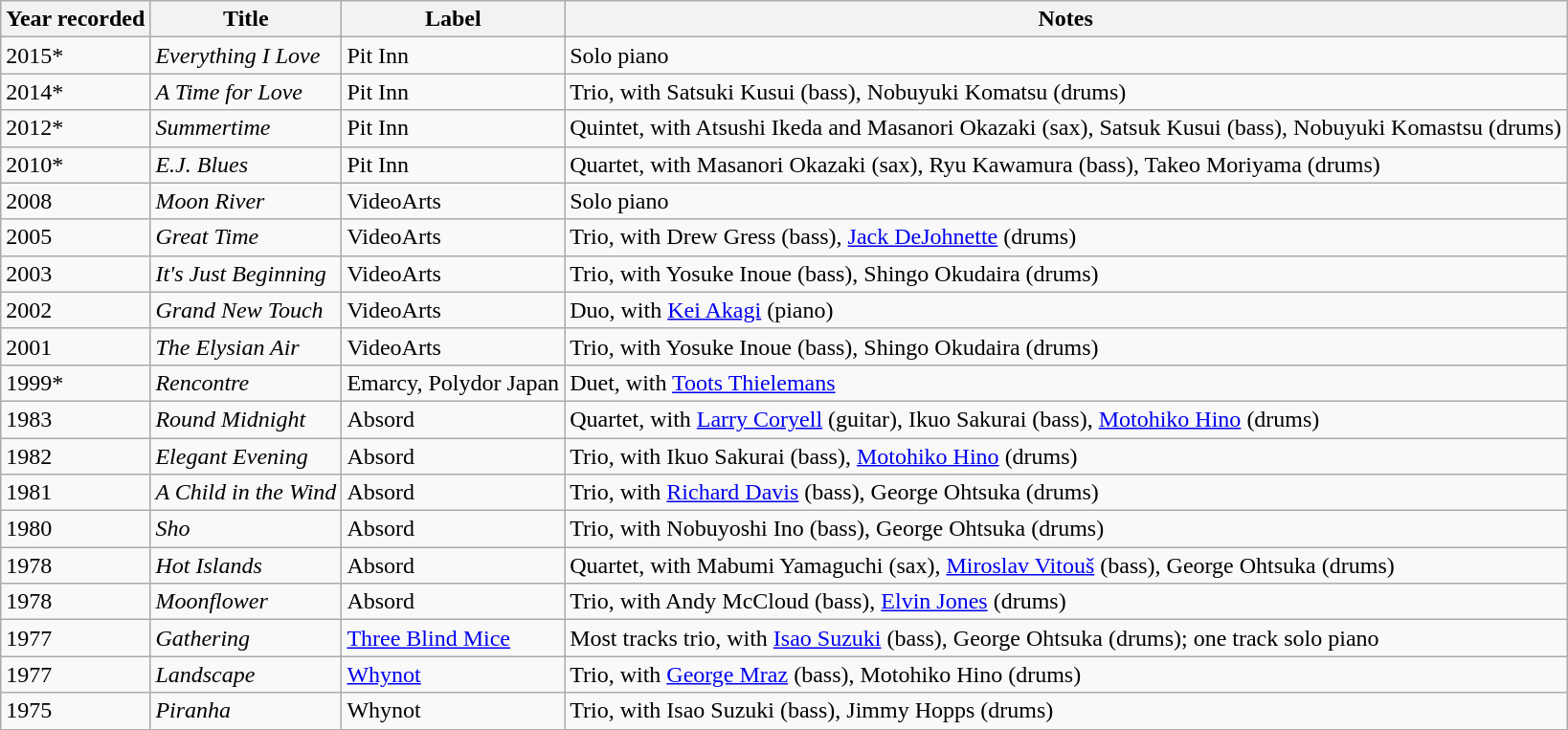<table class="wikitable sortable">
<tr>
<th>Year recorded</th>
<th>Title</th>
<th>Label</th>
<th>Notes</th>
</tr>
<tr>
<td>2015*</td>
<td><em>Everything I Love</em></td>
<td>Pit Inn</td>
<td>Solo piano</td>
</tr>
<tr>
<td>2014*</td>
<td><em>A Time for Love</em></td>
<td>Pit Inn</td>
<td>Trio, with Satsuki Kusui (bass), Nobuyuki Komatsu (drums)</td>
</tr>
<tr>
<td>2012*</td>
<td><em>Summertime</em></td>
<td>Pit Inn</td>
<td>Quintet, with Atsushi Ikeda and Masanori Okazaki (sax), Satsuk Kusui (bass), Nobuyuki Komastsu (drums)</td>
</tr>
<tr>
<td>2010*</td>
<td><em>E.J. Blues</em></td>
<td>Pit Inn</td>
<td>Quartet, with Masanori Okazaki (sax), Ryu Kawamura (bass), Takeo Moriyama (drums)</td>
</tr>
<tr>
<td>2008</td>
<td><em>Moon River</em></td>
<td>VideoArts</td>
<td>Solo piano</td>
</tr>
<tr>
<td>2005</td>
<td><em>Great Time</em></td>
<td>VideoArts</td>
<td>Trio, with Drew Gress (bass), <a href='#'>Jack DeJohnette</a> (drums)</td>
</tr>
<tr>
<td>2003</td>
<td><em>It's Just Beginning</em></td>
<td>VideoArts</td>
<td>Trio, with Yosuke Inoue (bass), Shingo Okudaira (drums)</td>
</tr>
<tr>
<td>2002</td>
<td><em>Grand New Touch</em></td>
<td>VideoArts</td>
<td>Duo, with <a href='#'>Kei Akagi</a> (piano)</td>
</tr>
<tr>
<td>2001</td>
<td><em>The Elysian Air</em></td>
<td>VideoArts</td>
<td>Trio, with Yosuke Inoue (bass), Shingo Okudaira (drums)</td>
</tr>
<tr>
<td>1999*</td>
<td><em>Rencontre</em></td>
<td>Emarcy, Polydor Japan</td>
<td>Duet, with <a href='#'>Toots Thielemans</a></td>
</tr>
<tr>
<td>1983</td>
<td><em>Round Midnight</em></td>
<td>Absord</td>
<td>Quartet, with <a href='#'>Larry Coryell</a> (guitar), Ikuo Sakurai (bass), <a href='#'>Motohiko Hino</a> (drums)</td>
</tr>
<tr>
<td>1982</td>
<td><em>Elegant Evening</em></td>
<td>Absord</td>
<td>Trio, with Ikuo Sakurai (bass), <a href='#'>Motohiko Hino</a> (drums)</td>
</tr>
<tr>
<td>1981</td>
<td><em>A Child in the Wind</em></td>
<td>Absord</td>
<td>Trio, with <a href='#'>Richard Davis</a> (bass), George Ohtsuka (drums)</td>
</tr>
<tr>
<td>1980</td>
<td><em>Sho</em></td>
<td>Absord</td>
<td>Trio, with Nobuyoshi Ino (bass), George Ohtsuka (drums)</td>
</tr>
<tr>
<td>1978</td>
<td><em>Hot Islands</em></td>
<td>Absord</td>
<td>Quartet, with Mabumi Yamaguchi (sax), <a href='#'>Miroslav Vitouš</a> (bass), George Ohtsuka (drums)</td>
</tr>
<tr>
<td>1978</td>
<td><em>Moonflower</em></td>
<td>Absord</td>
<td>Trio, with Andy McCloud (bass), <a href='#'>Elvin Jones</a> (drums)</td>
</tr>
<tr>
<td>1977</td>
<td><em>Gathering</em></td>
<td><a href='#'>Three Blind Mice</a></td>
<td>Most tracks trio, with <a href='#'>Isao Suzuki</a> (bass), George Ohtsuka (drums); one track solo piano</td>
</tr>
<tr>
<td>1977</td>
<td><em>Landscape</em></td>
<td><a href='#'>Whynot</a></td>
<td>Trio, with <a href='#'>George Mraz</a> (bass), Motohiko Hino (drums)</td>
</tr>
<tr>
<td>1975</td>
<td><em>Piranha</em></td>
<td>Whynot</td>
<td>Trio, with Isao Suzuki (bass), Jimmy Hopps (drums)</td>
</tr>
</table>
